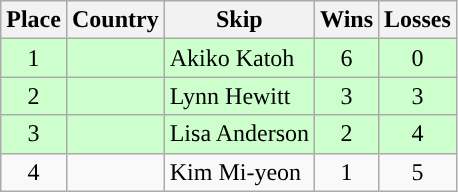<table class="wikitable" style="text-align:center;">
<tr>
<th>Place</th>
<th>Country</th>
<th>Skip</th>
<th>Wins</th>
<th>Losses</th>
</tr>
<tr bgcolor=#ccffcc>
<td>1</td>
<td align=left></td>
<td align=left>Akiko Katoh</td>
<td>6</td>
<td>0</td>
</tr>
<tr bgcolor=#ccffcc>
<td>2</td>
<td align=left></td>
<td align=left>Lynn Hewitt</td>
<td>3</td>
<td>3</td>
</tr>
<tr bgcolor=#ccffcc>
<td>3</td>
<td align=left></td>
<td align=left>Lisa Anderson</td>
<td>2</td>
<td>4</td>
</tr>
<tr>
<td>4</td>
<td align=left></td>
<td align=left>Kim Mi-yeon</td>
<td>1</td>
<td>5</td>
</tr>
</table>
